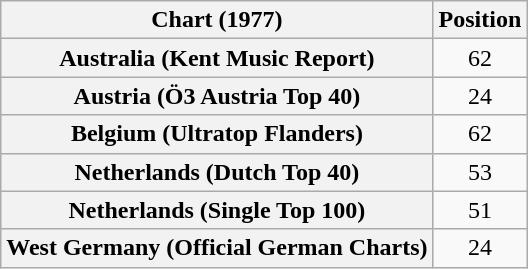<table class="wikitable sortable plainrowheaders" style="text-align:center">
<tr>
<th scope="col">Chart (1977)</th>
<th scope="col">Position</th>
</tr>
<tr>
<th scope="row">Australia (Kent Music Report)</th>
<td>62</td>
</tr>
<tr>
<th scope="row">Austria (Ö3 Austria Top 40)</th>
<td>24</td>
</tr>
<tr>
<th scope="row">Belgium (Ultratop Flanders)</th>
<td>62</td>
</tr>
<tr>
<th scope="row">Netherlands (Dutch Top 40)</th>
<td>53</td>
</tr>
<tr>
<th scope="row">Netherlands (Single Top 100)</th>
<td>51</td>
</tr>
<tr>
<th scope="row">West Germany (Official German Charts)</th>
<td>24</td>
</tr>
</table>
